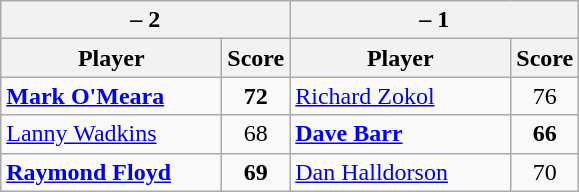<table class=wikitable>
<tr>
<th colspan=2> – 2</th>
<th colspan=2> – 1</th>
</tr>
<tr>
<th width=140>Player</th>
<th>Score</th>
<th width=140>Player</th>
<th>Score</th>
</tr>
<tr>
<td><strong><a href='#'>Mark O'Meara</a></strong></td>
<td align=center><strong>72</strong></td>
<td><a href='#'>Richard Zokol</a></td>
<td align=center>76</td>
</tr>
<tr>
<td><a href='#'>Lanny Wadkins</a></td>
<td align=center>68</td>
<td><strong><a href='#'>Dave Barr</a></strong></td>
<td align=center><strong>66</strong></td>
</tr>
<tr>
<td><strong><a href='#'>Raymond Floyd</a></strong></td>
<td align=center><strong>69</strong></td>
<td><a href='#'>Dan Halldorson</a></td>
<td align=center>70</td>
</tr>
</table>
